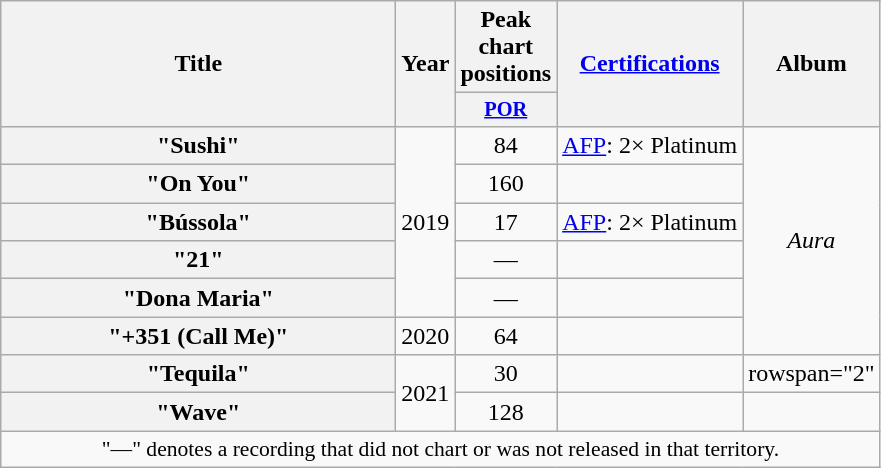<table class="wikitable plainrowheaders" style="text-align:center;" border="1">
<tr>
<th rowspan="2" scope="col" style="width:16em;">Title</th>
<th rowspan="2" scope="col">Year</th>
<th scope="col">Peak chart positions</th>
<th rowspan="2" scope="col"><a href='#'>Certifications</a></th>
<th rowspan="2" scope="col">Album</th>
</tr>
<tr>
<th scope="col" style="width:3em;font-size:85%;"><a href='#'>POR</a><br></th>
</tr>
<tr>
<th scope="row">"Sushi"</th>
<td rowspan="5">2019</td>
<td>84</td>
<td><a href='#'>AFP</a>: 2× Platinum</td>
<td rowspan="6"><em>Aura</em></td>
</tr>
<tr>
<th scope="row">"On You"</th>
<td>160</td>
</tr>
<tr>
<th scope="row">"Bússola"</th>
<td>17</td>
<td><a href='#'>AFP</a>: 2× Platinum</td>
</tr>
<tr>
<th scope="row">"21"</th>
<td>—</td>
<td></td>
</tr>
<tr>
<th scope="row">"Dona Maria"</th>
<td>—</td>
<td></td>
</tr>
<tr>
<th scope="row">"+351 (Call Me)"</th>
<td>2020</td>
<td>64</td>
<td></td>
</tr>
<tr>
<th scope="row">"Tequila"</th>
<td rowspan="2">2021</td>
<td>30</td>
<td></td>
<td>rowspan="2" <em></em></td>
</tr>
<tr>
<th scope="row">"Wave"</th>
<td>128</td>
<td></td>
</tr>
<tr>
<td colspan="5" style="font-size:90%">"—" denotes a recording that did not chart or was not released in that territory.</td>
</tr>
</table>
